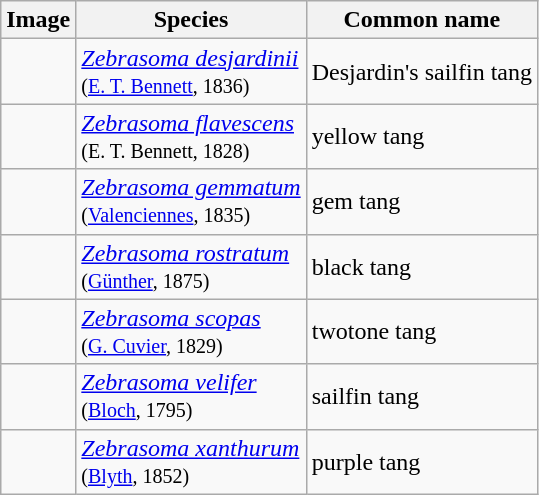<table class="wikitable">
<tr>
<th>Image</th>
<th>Species</th>
<th>Common name</th>
</tr>
<tr>
<td></td>
<td><em><a href='#'>Zebrasoma desjardinii</a></em><br><small>(<a href='#'>E. T. Bennett</a>, 1836)</small></td>
<td>Desjardin's sailfin tang</td>
</tr>
<tr>
<td></td>
<td><em><a href='#'>Zebrasoma flavescens</a></em><br><small>(E. T. Bennett, 1828)</small></td>
<td>yellow tang</td>
</tr>
<tr>
<td></td>
<td><em><a href='#'>Zebrasoma gemmatum</a></em><br><small>(<a href='#'>Valenciennes</a>, 1835)</small></td>
<td>gem tang</td>
</tr>
<tr>
<td></td>
<td><em><a href='#'>Zebrasoma rostratum</a></em><br><small>(<a href='#'>Günther</a>, 1875)</small></td>
<td>black tang</td>
</tr>
<tr>
<td></td>
<td><em><a href='#'>Zebrasoma scopas</a></em><br><small>(<a href='#'>G. Cuvier</a>, 1829)</small></td>
<td>twotone tang</td>
</tr>
<tr>
<td></td>
<td><em><a href='#'>Zebrasoma velifer</a></em><br><small>(<a href='#'>Bloch</a>, 1795)</small></td>
<td>sailfin tang</td>
</tr>
<tr>
<td></td>
<td><em><a href='#'>Zebrasoma xanthurum</a></em><br><small>(<a href='#'>Blyth</a>, 1852)</small></td>
<td>purple tang</td>
</tr>
</table>
